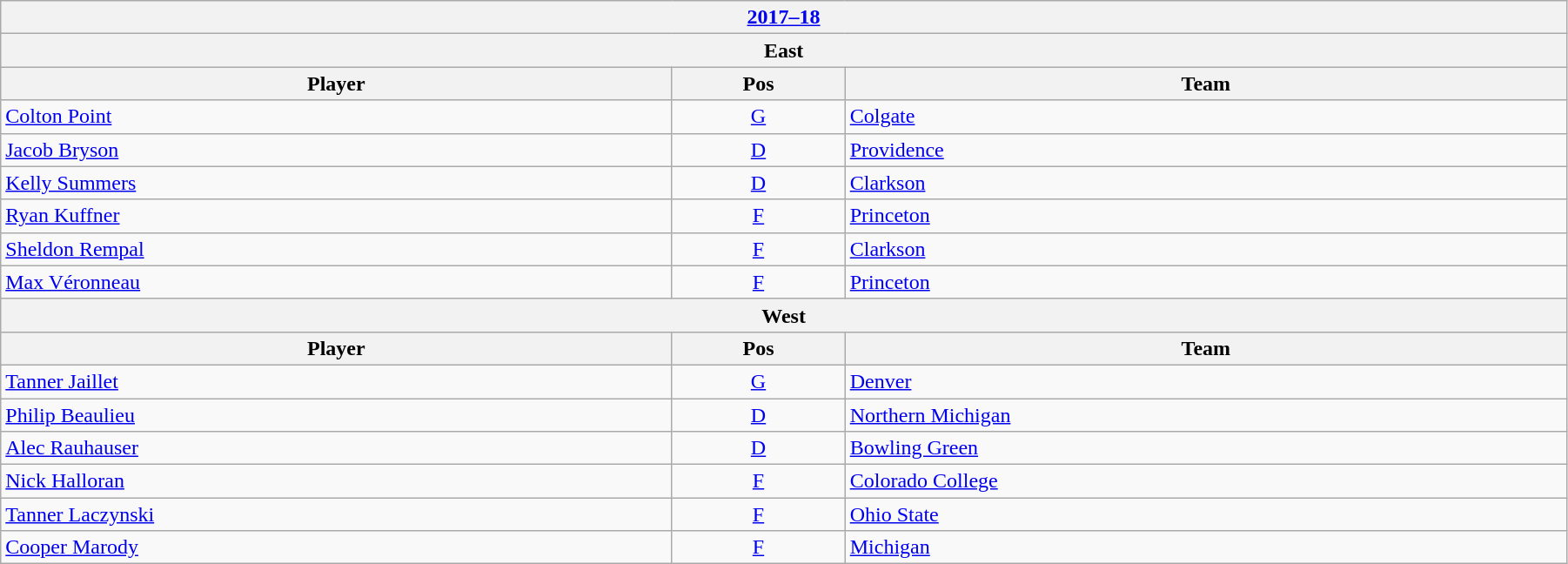<table class="wikitable" width=95%>
<tr>
<th colspan=3><a href='#'>2017–18</a></th>
</tr>
<tr>
<th colspan=3><strong>East</strong></th>
</tr>
<tr>
<th>Player</th>
<th>Pos</th>
<th>Team</th>
</tr>
<tr>
<td><a href='#'>Colton Point</a></td>
<td style="text-align:center;"><a href='#'>G</a></td>
<td><a href='#'>Colgate</a></td>
</tr>
<tr>
<td><a href='#'>Jacob Bryson</a></td>
<td style="text-align:center;"><a href='#'>D</a></td>
<td><a href='#'>Providence</a></td>
</tr>
<tr>
<td><a href='#'>Kelly Summers</a></td>
<td style="text-align:center;"><a href='#'>D</a></td>
<td><a href='#'>Clarkson</a></td>
</tr>
<tr>
<td><a href='#'>Ryan Kuffner</a></td>
<td style="text-align:center;"><a href='#'>F</a></td>
<td><a href='#'>Princeton</a></td>
</tr>
<tr>
<td><a href='#'>Sheldon Rempal</a></td>
<td style="text-align:center;"><a href='#'>F</a></td>
<td><a href='#'>Clarkson</a></td>
</tr>
<tr>
<td><a href='#'>Max Véronneau</a></td>
<td style="text-align:center;"><a href='#'>F</a></td>
<td><a href='#'>Princeton</a></td>
</tr>
<tr>
<th colspan=3><strong>West</strong></th>
</tr>
<tr>
<th>Player</th>
<th>Pos</th>
<th>Team</th>
</tr>
<tr>
<td><a href='#'>Tanner Jaillet</a></td>
<td style="text-align:center;"><a href='#'>G</a></td>
<td><a href='#'>Denver</a></td>
</tr>
<tr>
<td><a href='#'>Philip Beaulieu</a></td>
<td style="text-align:center;"><a href='#'>D</a></td>
<td><a href='#'>Northern Michigan</a></td>
</tr>
<tr>
<td><a href='#'>Alec Rauhauser</a></td>
<td style="text-align:center;"><a href='#'>D</a></td>
<td><a href='#'>Bowling Green</a></td>
</tr>
<tr>
<td><a href='#'>Nick Halloran</a></td>
<td style="text-align:center;"><a href='#'>F</a></td>
<td><a href='#'>Colorado College</a></td>
</tr>
<tr>
<td><a href='#'>Tanner Laczynski</a></td>
<td style="text-align:center;"><a href='#'>F</a></td>
<td><a href='#'>Ohio State</a></td>
</tr>
<tr>
<td><a href='#'>Cooper Marody</a></td>
<td style="text-align:center;"><a href='#'>F</a></td>
<td><a href='#'>Michigan</a></td>
</tr>
</table>
